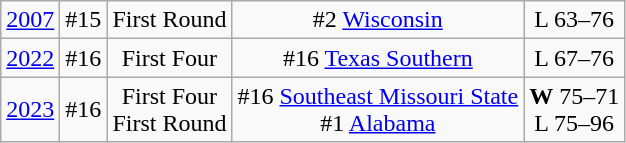<table class="wikitable">
<tr align="center">
<td><a href='#'>2007</a></td>
<td>#15</td>
<td>First Round</td>
<td>#2 <a href='#'>Wisconsin</a></td>
<td>L 63–76</td>
</tr>
<tr align="center">
<td><a href='#'>2022</a></td>
<td>#16</td>
<td>First Four</td>
<td>#16 <a href='#'>Texas Southern</a></td>
<td>L 67–76</td>
</tr>
<tr align="center">
<td><a href='#'>2023</a></td>
<td>#16</td>
<td>First Four<br>First Round</td>
<td>#16 <a href='#'>Southeast Missouri State</a><br> #1 <a href='#'>Alabama</a></td>
<td><strong>W</strong> 75–71<br>L 75–96</td>
</tr>
</table>
